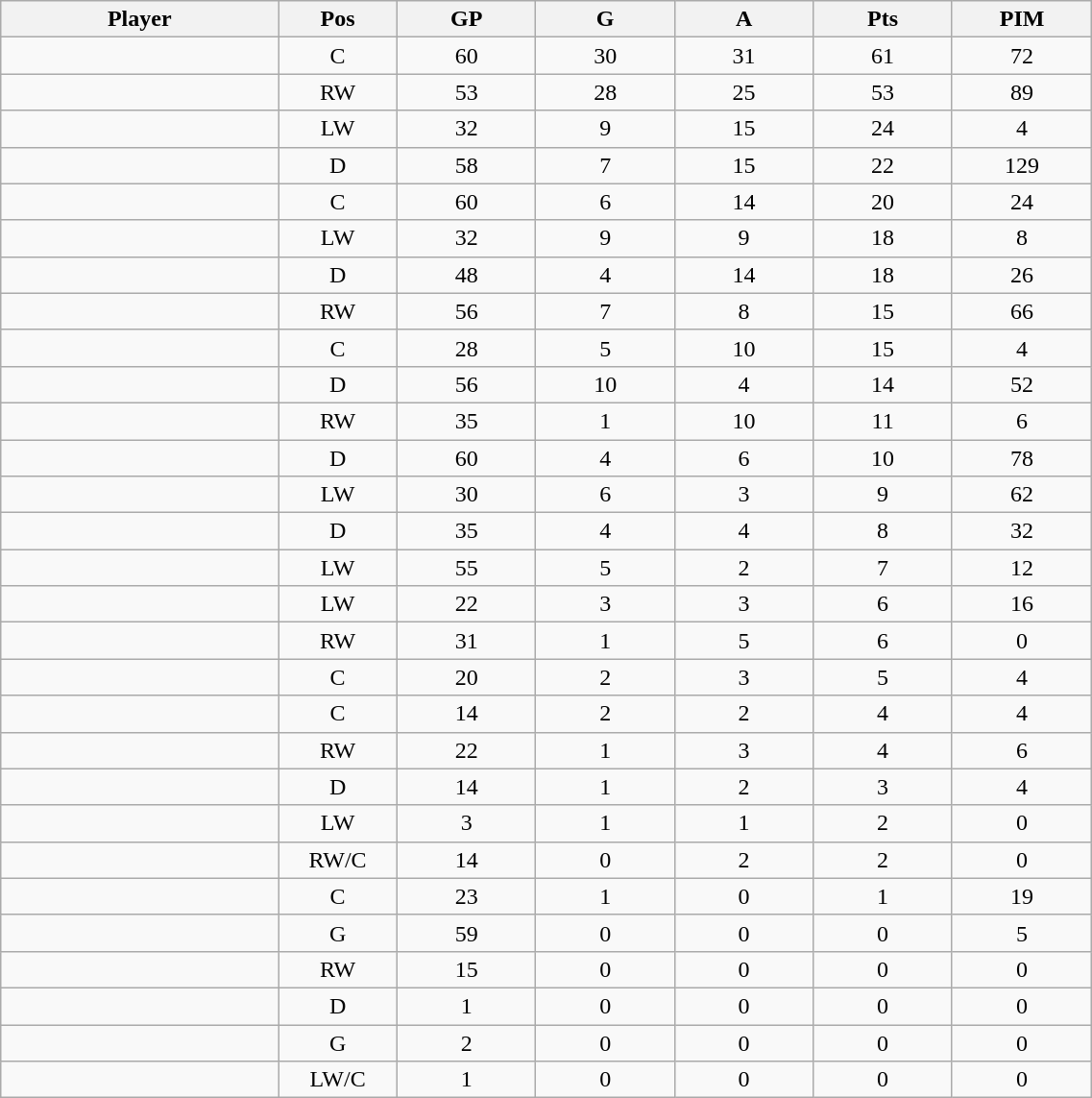<table class="wikitable sortable" width="60%">
<tr ALIGN="center">
<th bgcolor="#DDDDFF" width="10%">Player</th>
<th bgcolor="#DDDDFF" width="3%" title="Position">Pos</th>
<th bgcolor="#DDDDFF" width="5%" title="Games played">GP</th>
<th bgcolor="#DDDDFF" width="5%" title="Goals">G</th>
<th bgcolor="#DDDDFF" width="5%" title="Assists">A</th>
<th bgcolor="#DDDDFF" width="5%" title="Points">Pts</th>
<th bgcolor="#DDDDFF" width="5%" title="Penalties in Minutes">PIM</th>
</tr>
<tr align="center">
<td align="right"></td>
<td>C</td>
<td>60</td>
<td>30</td>
<td>31</td>
<td>61</td>
<td>72</td>
</tr>
<tr align="center">
<td align="right"></td>
<td>RW</td>
<td>53</td>
<td>28</td>
<td>25</td>
<td>53</td>
<td>89</td>
</tr>
<tr align="center">
<td align="right"></td>
<td>LW</td>
<td>32</td>
<td>9</td>
<td>15</td>
<td>24</td>
<td>4</td>
</tr>
<tr align="center">
<td align="right"></td>
<td>D</td>
<td>58</td>
<td>7</td>
<td>15</td>
<td>22</td>
<td>129</td>
</tr>
<tr align="center">
<td align="right"></td>
<td>C</td>
<td>60</td>
<td>6</td>
<td>14</td>
<td>20</td>
<td>24</td>
</tr>
<tr align="center">
<td align="right"></td>
<td>LW</td>
<td>32</td>
<td>9</td>
<td>9</td>
<td>18</td>
<td>8</td>
</tr>
<tr align="center">
<td align="right"></td>
<td>D</td>
<td>48</td>
<td>4</td>
<td>14</td>
<td>18</td>
<td>26</td>
</tr>
<tr align="center">
<td align="right"></td>
<td>RW</td>
<td>56</td>
<td>7</td>
<td>8</td>
<td>15</td>
<td>66</td>
</tr>
<tr align="center">
<td align="right"></td>
<td>C</td>
<td>28</td>
<td>5</td>
<td>10</td>
<td>15</td>
<td>4</td>
</tr>
<tr align="center">
<td align="right"></td>
<td>D</td>
<td>56</td>
<td>10</td>
<td>4</td>
<td>14</td>
<td>52</td>
</tr>
<tr align="center">
<td align="right"></td>
<td>RW</td>
<td>35</td>
<td>1</td>
<td>10</td>
<td>11</td>
<td>6</td>
</tr>
<tr align="center">
<td align="right"></td>
<td>D</td>
<td>60</td>
<td>4</td>
<td>6</td>
<td>10</td>
<td>78</td>
</tr>
<tr align="center">
<td align="right"></td>
<td>LW</td>
<td>30</td>
<td>6</td>
<td>3</td>
<td>9</td>
<td>62</td>
</tr>
<tr align="center">
<td align="right"></td>
<td>D</td>
<td>35</td>
<td>4</td>
<td>4</td>
<td>8</td>
<td>32</td>
</tr>
<tr align="center">
<td align="right"></td>
<td>LW</td>
<td>55</td>
<td>5</td>
<td>2</td>
<td>7</td>
<td>12</td>
</tr>
<tr align="center">
<td align="right"></td>
<td>LW</td>
<td>22</td>
<td>3</td>
<td>3</td>
<td>6</td>
<td>16</td>
</tr>
<tr align="center">
<td align="right"></td>
<td>RW</td>
<td>31</td>
<td>1</td>
<td>5</td>
<td>6</td>
<td>0</td>
</tr>
<tr align="center">
<td align="right"></td>
<td>C</td>
<td>20</td>
<td>2</td>
<td>3</td>
<td>5</td>
<td>4</td>
</tr>
<tr align="center">
<td align="right"></td>
<td>C</td>
<td>14</td>
<td>2</td>
<td>2</td>
<td>4</td>
<td>4</td>
</tr>
<tr align="center">
<td align="right"></td>
<td>RW</td>
<td>22</td>
<td>1</td>
<td>3</td>
<td>4</td>
<td>6</td>
</tr>
<tr align="center">
<td align="right"></td>
<td>D</td>
<td>14</td>
<td>1</td>
<td>2</td>
<td>3</td>
<td>4</td>
</tr>
<tr align="center">
<td align="right"></td>
<td>LW</td>
<td>3</td>
<td>1</td>
<td>1</td>
<td>2</td>
<td>0</td>
</tr>
<tr align="center">
<td align="right"></td>
<td>RW/C</td>
<td>14</td>
<td>0</td>
<td>2</td>
<td>2</td>
<td>0</td>
</tr>
<tr align="center">
<td align="right"></td>
<td>C</td>
<td>23</td>
<td>1</td>
<td>0</td>
<td>1</td>
<td>19</td>
</tr>
<tr align="center">
<td align="right"></td>
<td>G</td>
<td>59</td>
<td>0</td>
<td>0</td>
<td>0</td>
<td>5</td>
</tr>
<tr align="center">
<td align="right"></td>
<td>RW</td>
<td>15</td>
<td>0</td>
<td>0</td>
<td>0</td>
<td>0</td>
</tr>
<tr align="center">
<td align="right"></td>
<td>D</td>
<td>1</td>
<td>0</td>
<td>0</td>
<td>0</td>
<td>0</td>
</tr>
<tr align="center">
<td align="right"></td>
<td>G</td>
<td>2</td>
<td>0</td>
<td>0</td>
<td>0</td>
<td>0</td>
</tr>
<tr align="center">
<td align="right"></td>
<td>LW/C</td>
<td>1</td>
<td>0</td>
<td>0</td>
<td>0</td>
<td>0</td>
</tr>
</table>
